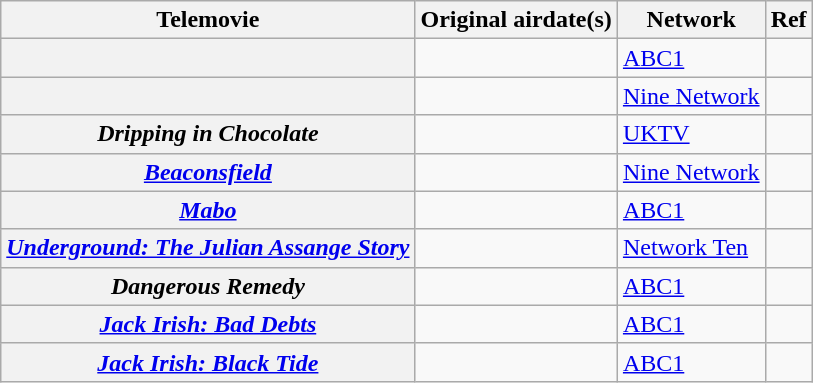<table class="wikitable plainrowheaders sortable" style="text-align:left">
<tr>
<th>Telemovie</th>
<th>Original airdate(s)</th>
<th>Network</th>
<th class="unsortable">Ref</th>
</tr>
<tr>
<th scope="row"><em></em></th>
<td align=center></td>
<td><a href='#'>ABC1</a></td>
<td align=center></td>
</tr>
<tr>
<th scope="row"><em></em></th>
<td align=center></td>
<td><a href='#'>Nine Network</a></td>
<td align=center></td>
</tr>
<tr>
<th scope="row"><em>Dripping in Chocolate</em></th>
<td align=center></td>
<td><a href='#'>UKTV</a></td>
<td align=center></td>
</tr>
<tr>
<th scope="row"><em><a href='#'>Beaconsfield</a></em></th>
<td align=center></td>
<td><a href='#'>Nine Network</a></td>
<td align=center></td>
</tr>
<tr>
<th scope="row"><em><a href='#'>Mabo</a></em></th>
<td align=center></td>
<td><a href='#'>ABC1</a></td>
<td align=center></td>
</tr>
<tr>
<th scope="row"><em><a href='#'>Underground: The Julian Assange Story</a></em></th>
<td align=center></td>
<td><a href='#'>Network Ten</a></td>
<td align=center></td>
</tr>
<tr>
<th scope="row"><em>Dangerous Remedy</em></th>
<td align=center></td>
<td><a href='#'>ABC1</a></td>
<td align=center></td>
</tr>
<tr>
<th scope="row"><em><a href='#'>Jack Irish: Bad Debts</a></em></th>
<td align=center></td>
<td><a href='#'>ABC1</a></td>
<td align=center></td>
</tr>
<tr>
<th scope="row"><em><a href='#'>Jack Irish: Black Tide</a></em></th>
<td align=center></td>
<td><a href='#'>ABC1</a></td>
<td align=center></td>
</tr>
</table>
